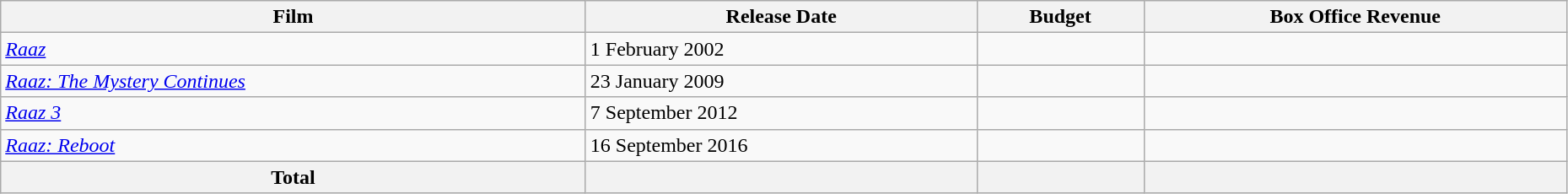<table class="wikitable" style="width:98%;">
<tr>
<th style="text-align:centr;">Film</th>
<th style="text-align:centr;">Release Date</th>
<th style="text-align:centr;">Budget</th>
<th style="text-align:centr;">Box Office Revenue</th>
</tr>
<tr>
<td><em><a href='#'>Raaz</a></em></td>
<td>1 February 2002</td>
<td></td>
<td></td>
</tr>
<tr>
<td><em><a href='#'>Raaz: The Mystery Continues</a></em></td>
<td>23 January 2009</td>
<td></td>
<td></td>
</tr>
<tr>
<td><em><a href='#'>Raaz 3</a></em></td>
<td>7 September 2012</td>
<td></td>
<td></td>
</tr>
<tr>
<td><em><a href='#'>Raaz: Reboot</a></em></td>
<td>16 September 2016</td>
<td></td>
<td></td>
</tr>
<tr>
<th style="text-align:centr;">Total</th>
<th style="text-align:centr;"></th>
<th style="text-align:centr;"></th>
<th style="text-align:centr;"></th>
</tr>
</table>
